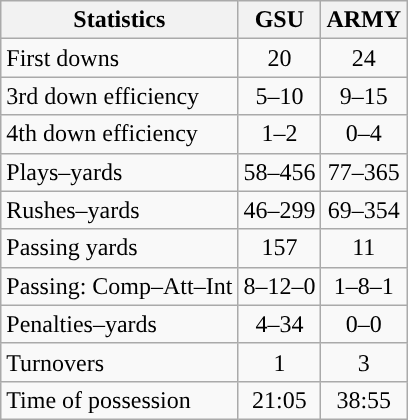<table class="wikitable">
<tr>
<th>Statistics</th>
<th>GSU</th>
<th>ARMY</th>
</tr>
<tr>
<td>First downs</td>
<td align=center>20</td>
<td align=center>24</td>
</tr>
<tr>
<td>3rd down efficiency</td>
<td align=center>5–10</td>
<td align=center>9–15</td>
</tr>
<tr>
<td>4th down efficiency</td>
<td align=center>1–2</td>
<td align=center>0–4</td>
</tr>
<tr>
<td>Plays–yards</td>
<td align=center>58–456</td>
<td align=center>77–365</td>
</tr>
<tr>
<td>Rushes–yards</td>
<td align=center>46–299</td>
<td align=center>69–354</td>
</tr>
<tr>
<td>Passing yards</td>
<td align=center>157</td>
<td align=center>11</td>
</tr>
<tr>
<td>Passing: Comp–Att–Int</td>
<td align=center>8–12–0</td>
<td align=center>1–8–1</td>
</tr>
<tr>
<td>Penalties–yards</td>
<td align=center>4–34</td>
<td align=center>0–0</td>
</tr>
<tr>
<td>Turnovers</td>
<td align=center>1</td>
<td align=center>3</td>
</tr>
<tr>
<td>Time of possession</td>
<td align=center>21:05</td>
<td align=center>38:55</td>
</tr>
</table>
